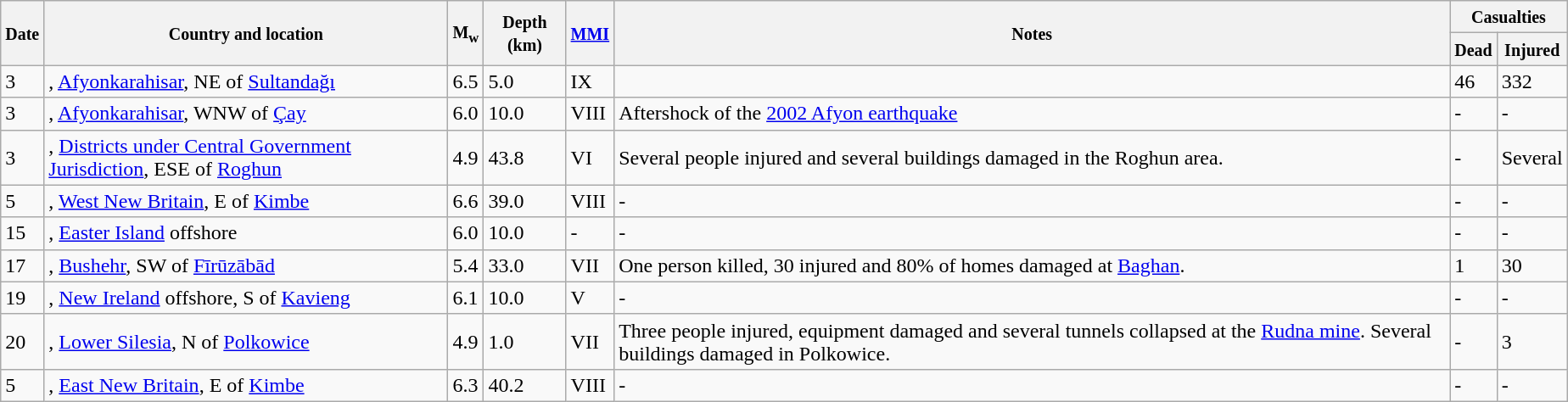<table class="wikitable sortable" style="border:1px black;  margin-left:1em;">
<tr>
<th rowspan="2"><small>Date</small></th>
<th rowspan="2" style="width: 310px"><small>Country and location</small></th>
<th rowspan="2"><small>M<sub>w</sub></small></th>
<th rowspan="2"><small>Depth (km)</small></th>
<th rowspan="2"><small><a href='#'>MMI</a></small></th>
<th rowspan="2" class="unsortable"><small>Notes</small></th>
<th colspan="2"><small>Casualties</small></th>
</tr>
<tr>
<th><small>Dead</small></th>
<th><small>Injured</small></th>
</tr>
<tr>
<td>3</td>
<td>, <a href='#'>Afyonkarahisar</a>,  NE of <a href='#'>Sultandağı</a></td>
<td>6.5</td>
<td>5.0</td>
<td>IX</td>
<td></td>
<td>46</td>
<td>332</td>
</tr>
<tr>
<td>3</td>
<td>, <a href='#'>Afyonkarahisar</a>,  WNW of <a href='#'>Çay</a></td>
<td>6.0</td>
<td>10.0</td>
<td>VIII</td>
<td>Aftershock of the <a href='#'>2002 Afyon earthquake</a></td>
<td>-</td>
<td>-</td>
</tr>
<tr>
<td>3</td>
<td>, <a href='#'>Districts under Central Government Jurisdiction</a>,  ESE of <a href='#'>Roghun</a></td>
<td>4.9</td>
<td>43.8</td>
<td>VI</td>
<td>Several people injured and several buildings damaged in the Roghun area.</td>
<td>-</td>
<td>Several</td>
</tr>
<tr>
<td>5</td>
<td>, <a href='#'>West New Britain</a>,  E of <a href='#'>Kimbe</a></td>
<td>6.6</td>
<td>39.0</td>
<td>VIII</td>
<td>-</td>
<td>-</td>
<td>-</td>
</tr>
<tr>
<td>15</td>
<td>, <a href='#'>Easter Island</a> offshore</td>
<td>6.0</td>
<td>10.0</td>
<td>-</td>
<td>-</td>
<td>-</td>
<td>-</td>
</tr>
<tr>
<td>17</td>
<td>, <a href='#'>Bushehr</a>,  SW of <a href='#'>Fīrūzābād</a></td>
<td>5.4</td>
<td>33.0</td>
<td>VII</td>
<td>One person killed, 30 injured and 80% of homes damaged at <a href='#'>Baghan</a>.</td>
<td>1</td>
<td>30</td>
</tr>
<tr>
<td>19</td>
<td>, <a href='#'>New Ireland</a> offshore,  S of <a href='#'>Kavieng</a></td>
<td>6.1</td>
<td>10.0</td>
<td>V</td>
<td>-</td>
<td>-</td>
<td>-</td>
</tr>
<tr>
<td>20</td>
<td>, <a href='#'>Lower Silesia</a>,  N of <a href='#'>Polkowice</a></td>
<td>4.9</td>
<td>1.0</td>
<td>VII</td>
<td>Three people injured, equipment damaged and several tunnels collapsed at the <a href='#'>Rudna mine</a>. Several buildings damaged in Polkowice.</td>
<td>-</td>
<td>3</td>
</tr>
<tr>
<td>5</td>
<td>, <a href='#'>East New Britain</a>,  E of <a href='#'>Kimbe</a></td>
<td>6.3</td>
<td>40.2</td>
<td>VIII</td>
<td>-</td>
<td>-</td>
<td>-</td>
</tr>
<tr>
</tr>
</table>
